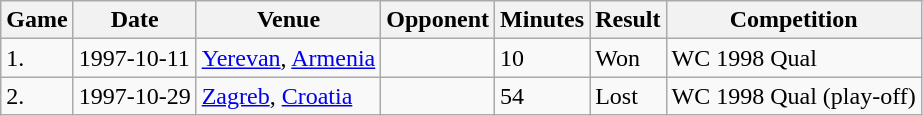<table class="wikitable" style="font-size:100%; text-align: left;">
<tr>
<th>Game</th>
<th>Date</th>
<th>Venue</th>
<th>Opponent</th>
<th>Minutes</th>
<th>Result</th>
<th>Competition</th>
</tr>
<tr>
<td>1.</td>
<td>1997-10-11</td>
<td><a href='#'>Yerevan</a>, <a href='#'>Armenia</a></td>
<td></td>
<td>10</td>
<td>Won</td>
<td>WC 1998 Qual</td>
</tr>
<tr>
<td>2.</td>
<td>1997-10-29</td>
<td><a href='#'>Zagreb</a>, <a href='#'>Croatia</a></td>
<td></td>
<td>54</td>
<td>Lost</td>
<td>WC 1998 Qual (play-off)</td>
</tr>
</table>
